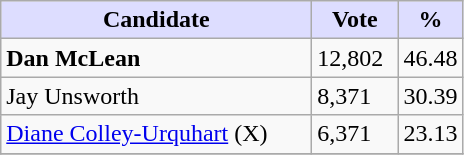<table class="wikitable">
<tr>
<th style="background:#ddf; width:200px;">Candidate</th>
<th style="background:#ddf; width:50px;">Vote</th>
<th style="background:#ddf; width:30px;">%</th>
</tr>
<tr>
<td><strong>Dan McLean</strong></td>
<td>12,802</td>
<td>46.48</td>
</tr>
<tr>
<td>Jay Unsworth</td>
<td>8,371</td>
<td>30.39</td>
</tr>
<tr>
<td><a href='#'>Diane Colley-Urquhart</a> (X)</td>
<td>6,371</td>
<td>23.13</td>
</tr>
<tr>
</tr>
</table>
